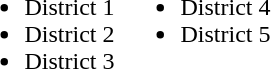<table border="0">
<tr>
<td valign="top"><br><ul><li>District 1</li><li>District 2</li><li>District 3</li></ul></td>
<td valign="top"><br><ul><li>District 4</li><li>District 5</li></ul></td>
</tr>
</table>
